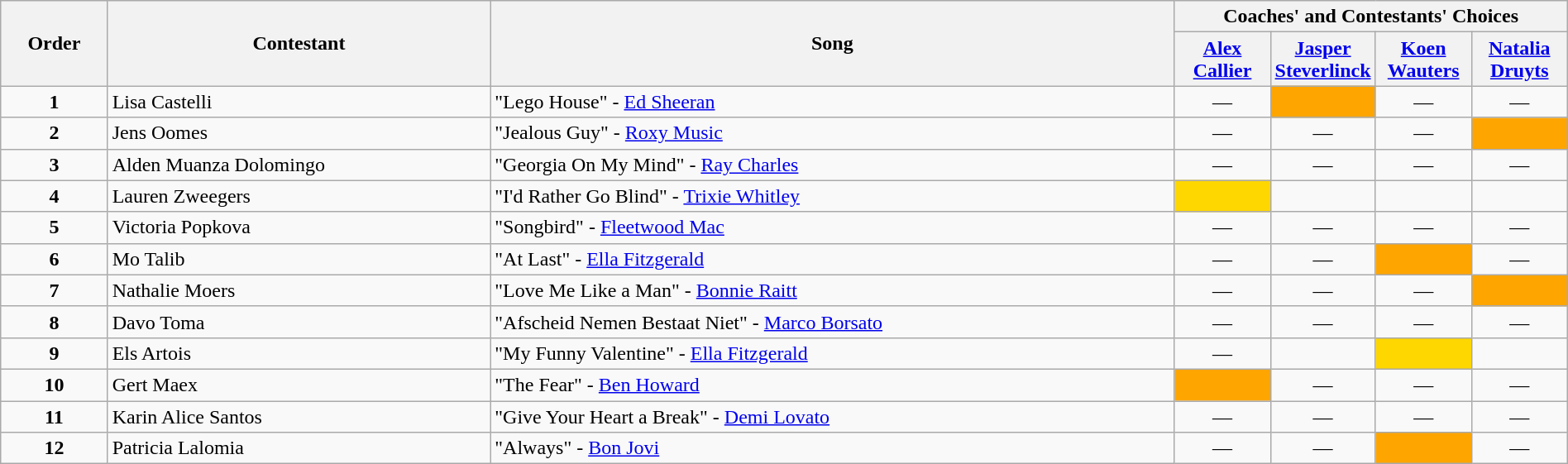<table class="wikitable" style="width:100%;">
<tr>
<th rowspan=2>Order</th>
<th rowspan=2>Contestant</th>
<th rowspan=2>Song</th>
<th colspan=4>Coaches' and Contestants' Choices</th>
</tr>
<tr>
<th width="70"><a href='#'>Alex Callier</a></th>
<th width="70"><a href='#'>Jasper Steverlinck</a></th>
<th width="70"><a href='#'>Koen Wauters</a></th>
<th width="70"><a href='#'>Natalia Druyts</a></th>
</tr>
<tr>
<td align="center"><strong>1</strong></td>
<td>Lisa Castelli</td>
<td>"Lego House" - <a href='#'>Ed Sheeran</a></td>
<td align="center">—</td>
<td style="background:orange;text-align:center;"></td>
<td align="center">—</td>
<td align="center">—</td>
</tr>
<tr>
<td align="center"><strong>2</strong></td>
<td>Jens Oomes</td>
<td>"Jealous Guy" - <a href='#'>Roxy Music</a></td>
<td align="center">—</td>
<td align="center">—</td>
<td align="center">—</td>
<td style="background:orange;text-align:center;"></td>
</tr>
<tr>
<td align="center"><strong>3</strong></td>
<td>Alden Muanza Dolomingo</td>
<td>"Georgia On My Mind" - <a href='#'>Ray Charles</a></td>
<td align="center">—</td>
<td align="center">—</td>
<td align="center">—</td>
<td align="center">—</td>
</tr>
<tr>
<td align="center"><strong>4</strong></td>
<td>Lauren Zweegers</td>
<td>"I'd Rather Go Blind" - <a href='#'>Trixie Whitley</a></td>
<td style="background:gold;text-align:center;"></td>
<td style="text-align:center;"></td>
<td style="text-align:center;"></td>
<td style="text-align:center;"></td>
</tr>
<tr>
<td align="center"><strong>5</strong></td>
<td>Victoria Popkova</td>
<td>"Songbird" - <a href='#'>Fleetwood Mac</a></td>
<td align="center">—</td>
<td align="center">—</td>
<td align="center">—</td>
<td align="center">—</td>
</tr>
<tr>
<td align="center"><strong>6</strong></td>
<td>Mo Talib</td>
<td>"At Last" - <a href='#'>Ella Fitzgerald</a></td>
<td align="center">—</td>
<td align="center">—</td>
<td style="background:orange;text-align:center;"></td>
<td align="center">—</td>
</tr>
<tr>
<td align="center"><strong>7</strong></td>
<td>Nathalie Moers</td>
<td>"Love Me Like a Man" - <a href='#'>Bonnie Raitt</a></td>
<td align="center">—</td>
<td align="center">—</td>
<td align="center">—</td>
<td style="background:orange;text-align:center;"></td>
</tr>
<tr>
<td align="center"><strong>8</strong></td>
<td>Davo Toma</td>
<td>"Afscheid Nemen Bestaat Niet" - <a href='#'>Marco Borsato</a></td>
<td align="center">—</td>
<td align="center">—</td>
<td align="center">—</td>
<td align="center">—</td>
</tr>
<tr>
<td align="center"><strong>9</strong></td>
<td>Els Artois</td>
<td>"My Funny Valentine" - <a href='#'>Ella Fitzgerald</a></td>
<td align="center">—</td>
<td style="text-align:center;"></td>
<td style="background:gold;text-align:center;"></td>
<td style="text-align:center;"></td>
</tr>
<tr>
<td align="center"><strong>10</strong></td>
<td>Gert Maex</td>
<td>"The Fear" - <a href='#'>Ben Howard</a></td>
<td style="background:orange;text-align:center;"></td>
<td align="center">—</td>
<td align="center">—</td>
<td align="center">—</td>
</tr>
<tr>
<td align="center"><strong>11</strong></td>
<td>Karin Alice Santos</td>
<td>"Give Your Heart a Break" - <a href='#'>Demi Lovato</a></td>
<td align="center">—</td>
<td align="center">—</td>
<td align="center">—</td>
<td align="center">—</td>
</tr>
<tr>
<td align="center"><strong>12</strong></td>
<td>Patricia Lalomia</td>
<td>"Always" - <a href='#'>Bon Jovi</a></td>
<td align="center">—</td>
<td align="center">—</td>
<td style="background:orange;text-align:center;"></td>
<td align="center">—</td>
</tr>
</table>
